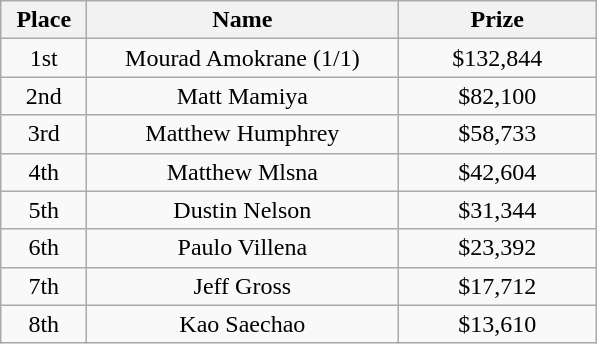<table class="wikitable">
<tr>
<th width="50">Place</th>
<th width="200">Name</th>
<th width="125">Prize</th>
</tr>
<tr>
<td align = "center">1st</td>
<td align = "center">Mourad Amokrane (1/1)</td>
<td align="center">$132,844</td>
</tr>
<tr>
<td align = "center">2nd</td>
<td align = "center">Matt Mamiya</td>
<td align="center">$82,100</td>
</tr>
<tr>
<td align = "center">3rd</td>
<td align = "center">Matthew Humphrey</td>
<td align="center">$58,733</td>
</tr>
<tr>
<td align = "center">4th</td>
<td align = "center">Matthew Mlsna</td>
<td align="center">$42,604</td>
</tr>
<tr>
<td align = "center">5th</td>
<td align = "center">Dustin Nelson</td>
<td align="center">$31,344</td>
</tr>
<tr>
<td align = "center">6th</td>
<td align = "center">Paulo Villena</td>
<td align="center">$23,392</td>
</tr>
<tr>
<td align = "center">7th</td>
<td align = "center">Jeff Gross</td>
<td align="center">$17,712</td>
</tr>
<tr>
<td align = "center">8th</td>
<td align = "center">Kao Saechao</td>
<td align="center">$13,610</td>
</tr>
</table>
